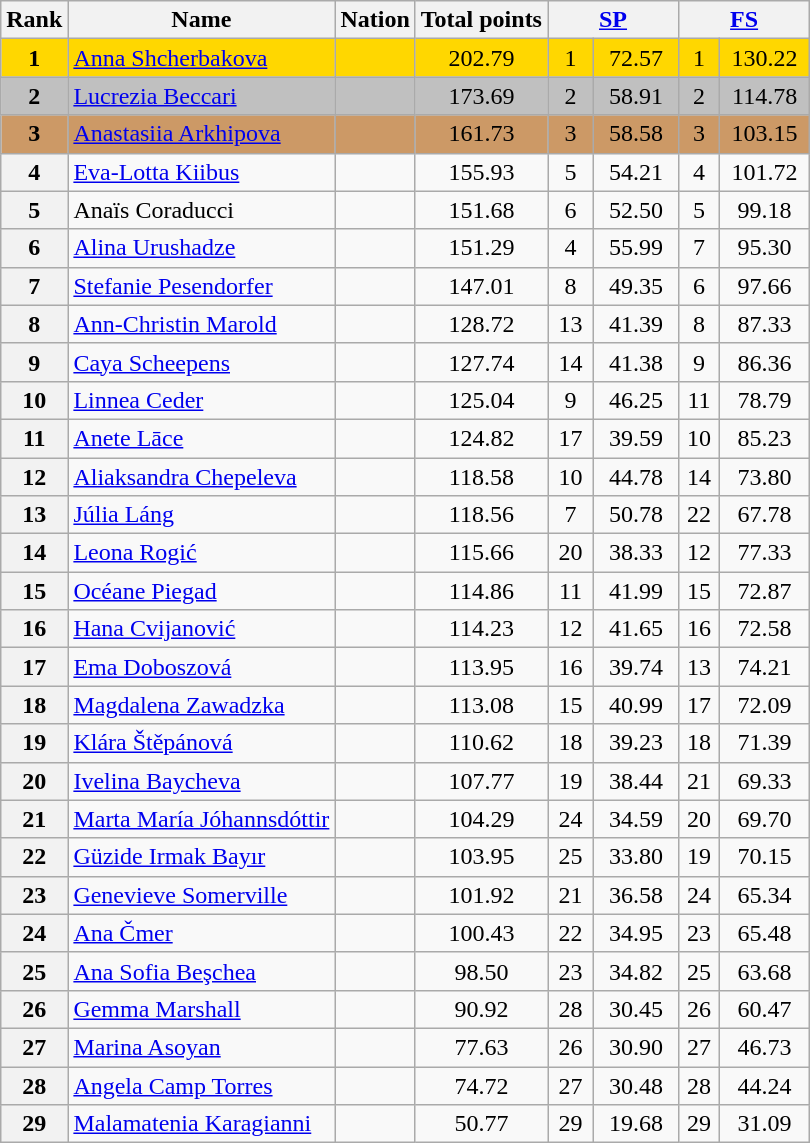<table class="wikitable sortable">
<tr>
<th>Rank</th>
<th>Name</th>
<th>Nation</th>
<th>Total points</th>
<th colspan="2" width="80px"><a href='#'>SP</a></th>
<th colspan="2" width="80px"><a href='#'>FS</a></th>
</tr>
<tr bgcolor="gold">
<td align="center"><strong>1</strong></td>
<td><a href='#'>Anna Shcherbakova</a></td>
<td></td>
<td align="center">202.79</td>
<td align="center">1</td>
<td align="center">72.57</td>
<td align="center">1</td>
<td align="center">130.22</td>
</tr>
<tr bgcolor="silver">
<td align="center"><strong>2</strong></td>
<td><a href='#'>Lucrezia Beccari</a></td>
<td></td>
<td align="center">173.69</td>
<td align="center">2</td>
<td align="center">58.91</td>
<td align="center">2</td>
<td align="center">114.78</td>
</tr>
<tr bgcolor="cc9966">
<td align="center"><strong>3</strong></td>
<td><a href='#'>Anastasiia Arkhipova</a></td>
<td></td>
<td align="center">161.73</td>
<td align="center">3</td>
<td align="center">58.58</td>
<td align="center">3</td>
<td align="center">103.15</td>
</tr>
<tr>
<th>4</th>
<td><a href='#'>Eva-Lotta Kiibus</a></td>
<td></td>
<td align="center">155.93</td>
<td align="center">5</td>
<td align="center">54.21</td>
<td align="center">4</td>
<td align="center">101.72</td>
</tr>
<tr>
<th>5</th>
<td>Anaïs Coraducci</td>
<td></td>
<td align="center">151.68</td>
<td align="center">6</td>
<td align="center">52.50</td>
<td align="center">5</td>
<td align="center">99.18</td>
</tr>
<tr>
<th>6</th>
<td><a href='#'>Alina Urushadze</a></td>
<td></td>
<td align="center">151.29</td>
<td align="center">4</td>
<td align="center">55.99</td>
<td align="center">7</td>
<td align="center">95.30</td>
</tr>
<tr>
<th>7</th>
<td><a href='#'>Stefanie Pesendorfer</a></td>
<td></td>
<td align="center">147.01</td>
<td align="center">8</td>
<td align="center">49.35</td>
<td align="center">6</td>
<td align="center">97.66</td>
</tr>
<tr>
<th>8</th>
<td><a href='#'>Ann-Christin Marold</a></td>
<td></td>
<td align="center">128.72</td>
<td align="center">13</td>
<td align="center">41.39</td>
<td align="center">8</td>
<td align="center">87.33</td>
</tr>
<tr>
<th>9</th>
<td><a href='#'>Caya Scheepens</a></td>
<td></td>
<td align="center">127.74</td>
<td align="center">14</td>
<td align="center">41.38</td>
<td align="center">9</td>
<td align="center">86.36</td>
</tr>
<tr>
<th>10</th>
<td><a href='#'>Linnea Ceder</a></td>
<td></td>
<td align="center">125.04</td>
<td align="center">9</td>
<td align="center">46.25</td>
<td align="center">11</td>
<td align="center">78.79</td>
</tr>
<tr>
<th>11</th>
<td><a href='#'>Anete Lāce</a></td>
<td></td>
<td align="center">124.82</td>
<td align="center">17</td>
<td align="center">39.59</td>
<td align="center">10</td>
<td align="center">85.23</td>
</tr>
<tr>
<th>12</th>
<td><a href='#'>Aliaksandra Chepeleva</a></td>
<td></td>
<td align="center">118.58</td>
<td align="center">10</td>
<td align="center">44.78</td>
<td align="center">14</td>
<td align="center">73.80</td>
</tr>
<tr>
<th>13</th>
<td><a href='#'>Júlia Láng</a></td>
<td></td>
<td align="center">118.56</td>
<td align="center">7</td>
<td align="center">50.78</td>
<td align="center">22</td>
<td align="center">67.78</td>
</tr>
<tr>
<th>14</th>
<td><a href='#'>Leona Rogić</a></td>
<td></td>
<td align="center">115.66</td>
<td align="center">20</td>
<td align="center">38.33</td>
<td align="center">12</td>
<td align="center">77.33</td>
</tr>
<tr>
<th>15</th>
<td><a href='#'>Océane Piegad</a></td>
<td></td>
<td align="center">114.86</td>
<td align="center">11</td>
<td align="center">41.99</td>
<td align="center">15</td>
<td align="center">72.87</td>
</tr>
<tr>
<th>16</th>
<td><a href='#'>Hana Cvijanović</a></td>
<td></td>
<td align="center">114.23</td>
<td align="center">12</td>
<td align="center">41.65</td>
<td align="center">16</td>
<td align="center">72.58</td>
</tr>
<tr>
<th>17</th>
<td><a href='#'>Ema Doboszová</a></td>
<td></td>
<td align="center">113.95</td>
<td align="center">16</td>
<td align="center">39.74</td>
<td align="center">13</td>
<td align="center">74.21</td>
</tr>
<tr>
<th>18</th>
<td><a href='#'>Magdalena Zawadzka</a></td>
<td></td>
<td align="center">113.08</td>
<td align="center">15</td>
<td align="center">40.99</td>
<td align="center">17</td>
<td align="center">72.09</td>
</tr>
<tr>
<th>19</th>
<td><a href='#'>Klára Štěpánová</a></td>
<td></td>
<td align="center">110.62</td>
<td align="center">18</td>
<td align="center">39.23</td>
<td align="center">18</td>
<td align="center">71.39</td>
</tr>
<tr>
<th>20</th>
<td><a href='#'>Ivelina Baycheva</a></td>
<td></td>
<td align="center">107.77</td>
<td align="center">19</td>
<td align="center">38.44</td>
<td align="center">21</td>
<td align="center">69.33</td>
</tr>
<tr>
<th>21</th>
<td><a href='#'>Marta María Jóhannsdóttir</a></td>
<td></td>
<td align="center">104.29</td>
<td align="center">24</td>
<td align="center">34.59</td>
<td align="center">20</td>
<td align="center">69.70</td>
</tr>
<tr>
<th>22</th>
<td><a href='#'>Güzide Irmak Bayır</a></td>
<td></td>
<td align="center">103.95</td>
<td align="center">25</td>
<td align="center">33.80</td>
<td align="center">19</td>
<td align="center">70.15</td>
</tr>
<tr>
<th>23</th>
<td><a href='#'>Genevieve Somerville</a></td>
<td></td>
<td align="center">101.92</td>
<td align="center">21</td>
<td align="center">36.58</td>
<td align="center">24</td>
<td align="center">65.34</td>
</tr>
<tr>
<th>24</th>
<td><a href='#'>Ana Čmer</a></td>
<td></td>
<td align="center">100.43</td>
<td align="center">22</td>
<td align="center">34.95</td>
<td align="center">23</td>
<td align="center">65.48</td>
</tr>
<tr>
<th>25</th>
<td><a href='#'>Ana Sofia Beşchea</a></td>
<td></td>
<td align="center">98.50</td>
<td align="center">23</td>
<td align="center">34.82</td>
<td align="center">25</td>
<td align="center">63.68</td>
</tr>
<tr>
<th>26</th>
<td><a href='#'>Gemma Marshall</a></td>
<td></td>
<td align="center">90.92</td>
<td align="center">28</td>
<td align="center">30.45</td>
<td align="center">26</td>
<td align="center">60.47</td>
</tr>
<tr>
<th>27</th>
<td><a href='#'>Marina Asoyan</a></td>
<td></td>
<td align="center">77.63</td>
<td align="center">26</td>
<td align="center">30.90</td>
<td align="center">27</td>
<td align="center">46.73</td>
</tr>
<tr>
<th>28</th>
<td><a href='#'>Angela Camp Torres</a></td>
<td></td>
<td align="center">74.72</td>
<td align="center">27</td>
<td align="center">30.48</td>
<td align="center">28</td>
<td align="center">44.24</td>
</tr>
<tr>
<th>29</th>
<td><a href='#'>Malamatenia Karagianni</a></td>
<td></td>
<td align="center">50.77</td>
<td align="center">29</td>
<td align="center">19.68</td>
<td align="center">29</td>
<td align="center">31.09</td>
</tr>
</table>
